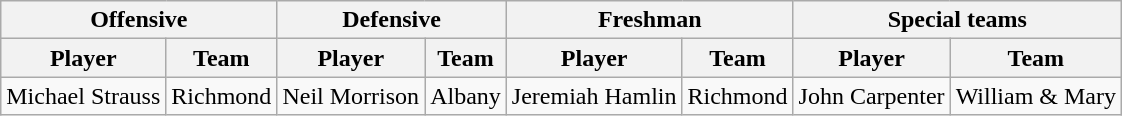<table class="wikitable" border="1">
<tr>
<th colspan="2">Offensive</th>
<th colspan="2">Defensive</th>
<th colspan="2">Freshman</th>
<th colspan="2">Special teams</th>
</tr>
<tr>
<th>Player</th>
<th>Team</th>
<th>Player</th>
<th>Team</th>
<th>Player</th>
<th>Team</th>
<th>Player</th>
<th>Team</th>
</tr>
<tr>
<td>Michael Strauss</td>
<td>Richmond</td>
<td>Neil Morrison</td>
<td>Albany</td>
<td>Jeremiah Hamlin</td>
<td>Richmond</td>
<td>John Carpenter</td>
<td>William & Mary</td>
</tr>
</table>
